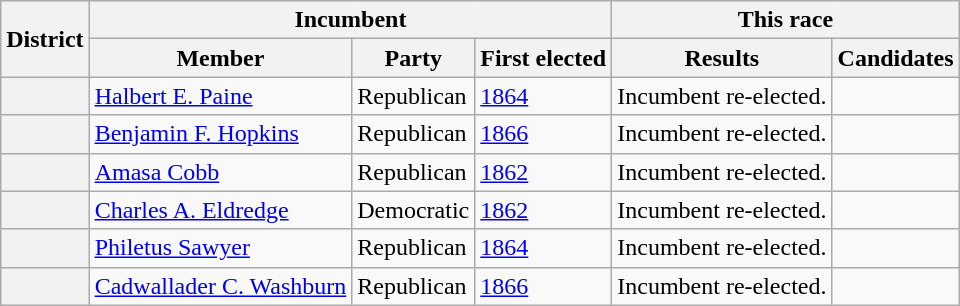<table class=wikitable>
<tr>
<th rowspan=2>District</th>
<th colspan=3>Incumbent</th>
<th colspan=2>This race</th>
</tr>
<tr>
<th>Member</th>
<th>Party</th>
<th>First elected</th>
<th>Results</th>
<th>Candidates</th>
</tr>
<tr>
<th></th>
<td><a href='#'>Halbert E. Paine</a></td>
<td>Republican</td>
<td><a href='#'>1864</a></td>
<td>Incumbent re-elected.</td>
<td nowrap></td>
</tr>
<tr>
<th></th>
<td><a href='#'>Benjamin F. Hopkins</a></td>
<td>Republican</td>
<td><a href='#'>1866</a></td>
<td>Incumbent re-elected.</td>
<td nowrap></td>
</tr>
<tr>
<th></th>
<td><a href='#'>Amasa Cobb</a></td>
<td>Republican</td>
<td><a href='#'>1862</a></td>
<td>Incumbent re-elected.</td>
<td nowrap></td>
</tr>
<tr>
<th></th>
<td><a href='#'>Charles A. Eldredge</a></td>
<td>Democratic</td>
<td><a href='#'>1862</a></td>
<td>Incumbent re-elected.</td>
<td nowrap></td>
</tr>
<tr>
<th></th>
<td><a href='#'>Philetus Sawyer</a></td>
<td>Republican</td>
<td><a href='#'>1864</a></td>
<td>Incumbent re-elected.</td>
<td nowrap></td>
</tr>
<tr>
<th></th>
<td><a href='#'>Cadwallader C. Washburn</a></td>
<td>Republican</td>
<td><a href='#'>1866</a></td>
<td>Incumbent re-elected.</td>
<td nowrap></td>
</tr>
</table>
